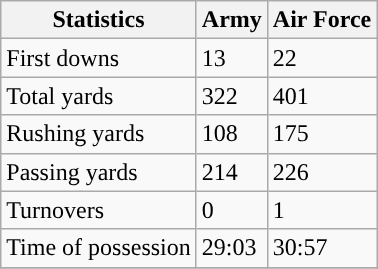<table class="wikitable">
<tr>
<th>Statistics</th>
<th>Army</th>
<th>Air Force</th>
</tr>
<tr>
<td>First downs</td>
<td>13</td>
<td>22</td>
</tr>
<tr>
<td>Total yards</td>
<td>322</td>
<td>401</td>
</tr>
<tr>
<td>Rushing yards</td>
<td>108</td>
<td>175</td>
</tr>
<tr>
<td>Passing yards</td>
<td>214</td>
<td>226</td>
</tr>
<tr>
<td>Turnovers</td>
<td>0</td>
<td>1</td>
</tr>
<tr>
<td>Time of possession</td>
<td>29:03</td>
<td>30:57</td>
</tr>
<tr>
</tr>
</table>
